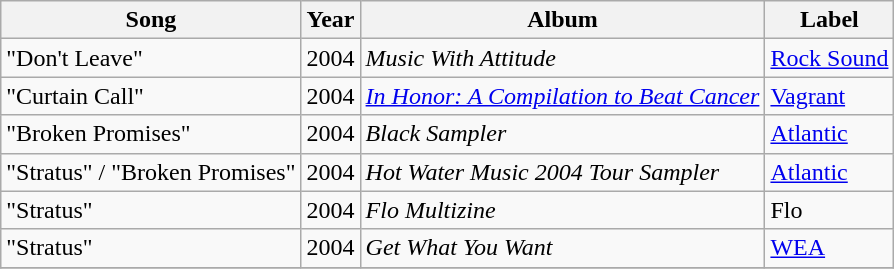<table class="wikitable sortable plainrowheaders">
<tr>
<th scope="col">Song</th>
<th scope="col">Year</th>
<th scope="col">Album</th>
<th>Label</th>
</tr>
<tr>
<td>"Don't Leave"</td>
<td>2004</td>
<td><em>Music With Attitude</em></td>
<td><a href='#'>Rock Sound</a></td>
</tr>
<tr>
<td>"Curtain Call"</td>
<td>2004</td>
<td><em><a href='#'>In Honor: A Compilation to Beat Cancer</a></em></td>
<td><a href='#'>Vagrant</a></td>
</tr>
<tr>
<td>"Broken Promises"</td>
<td>2004</td>
<td><em>Black Sampler</em></td>
<td><a href='#'>Atlantic</a></td>
</tr>
<tr>
<td>"Stratus" / "Broken Promises"</td>
<td>2004</td>
<td><em>Hot Water Music 2004 Tour Sampler</em></td>
<td><a href='#'>Atlantic</a></td>
</tr>
<tr>
<td>"Stratus"</td>
<td>2004</td>
<td><em>Flo Multizine</em></td>
<td>Flo</td>
</tr>
<tr>
<td>"Stratus"</td>
<td>2004</td>
<td><em>Get What You Want</em></td>
<td><a href='#'>WEA</a></td>
</tr>
<tr>
</tr>
</table>
